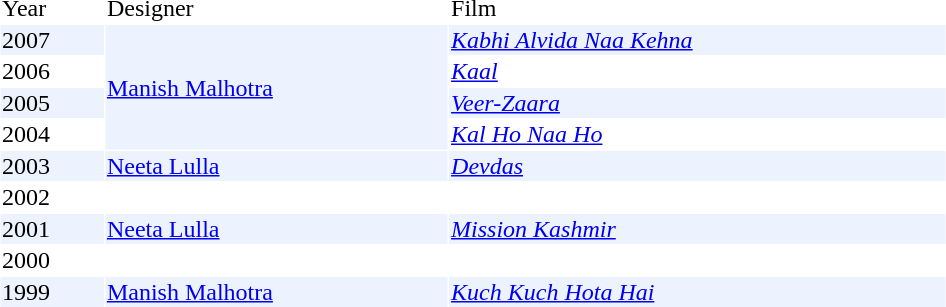<table width="50%" border="0" cellpadding="1" cellspacing="1">
<tr>
<td>Year</td>
<td>Designer</td>
<td>Film</td>
</tr>
<tr bgcolor="#edf3fe">
<td>2007</td>
<td rowspan="4"><a href='#'>Manish Malhotra</a></td>
<td><em><a href='#'>Kabhi Alvida Naa Kehna</a></em></td>
</tr>
<tr>
<td>2006</td>
<td><em><a href='#'>Kaal</a></em></td>
</tr>
<tr bgcolor="#edf3fe">
<td>2005</td>
<td><em><a href='#'>Veer-Zaara</a></em></td>
</tr>
<tr>
<td>2004</td>
<td><em><a href='#'>Kal Ho Naa Ho</a></em></td>
</tr>
<tr bgcolor="#edf3fe">
<td>2003</td>
<td><a href='#'>Neeta Lulla</a></td>
<td><em><a href='#'>Devdas</a></em></td>
</tr>
<tr>
<td>2002</td>
<td></td>
<td></td>
</tr>
<tr bgcolor="#edf3fe">
<td>2001</td>
<td><a href='#'>Neeta Lulla</a></td>
<td><em><a href='#'>Mission Kashmir</a></em></td>
</tr>
<tr>
<td>2000</td>
<td></td>
<td></td>
</tr>
<tr bgcolor="#edf3fe">
<td>1999</td>
<td><a href='#'>Manish Malhotra</a></td>
<td><em><a href='#'>Kuch Kuch Hota Hai</a></em></td>
</tr>
</table>
